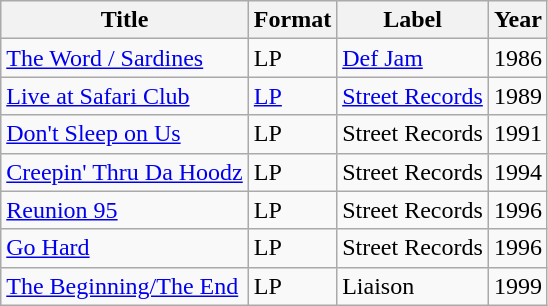<table class="wikitable">
<tr>
<th>Title</th>
<th>Format</th>
<th>Label</th>
<th>Year</th>
</tr>
<tr>
<td><a href='#'>The Word / Sardines</a></td>
<td>LP</td>
<td><a href='#'>Def Jam</a></td>
<td>1986</td>
</tr>
<tr>
<td><a href='#'>Live at Safari Club</a></td>
<td><a href='#'>LP</a></td>
<td><a href='#'>Street Records</a></td>
<td>1989</td>
</tr>
<tr>
<td><a href='#'>Don't Sleep on Us</a></td>
<td>LP</td>
<td>Street Records</td>
<td>1991</td>
</tr>
<tr>
<td><a href='#'>Creepin' Thru Da Hoodz</a></td>
<td>LP</td>
<td>Street Records</td>
<td>1994</td>
</tr>
<tr>
<td><a href='#'>Reunion 95</a></td>
<td>LP</td>
<td>Street Records</td>
<td>1996</td>
</tr>
<tr>
<td><a href='#'>Go Hard</a></td>
<td>LP</td>
<td>Street Records</td>
<td>1996</td>
</tr>
<tr>
<td><a href='#'>The Beginning/The End</a></td>
<td>LP</td>
<td>Liaison</td>
<td>1999</td>
</tr>
</table>
